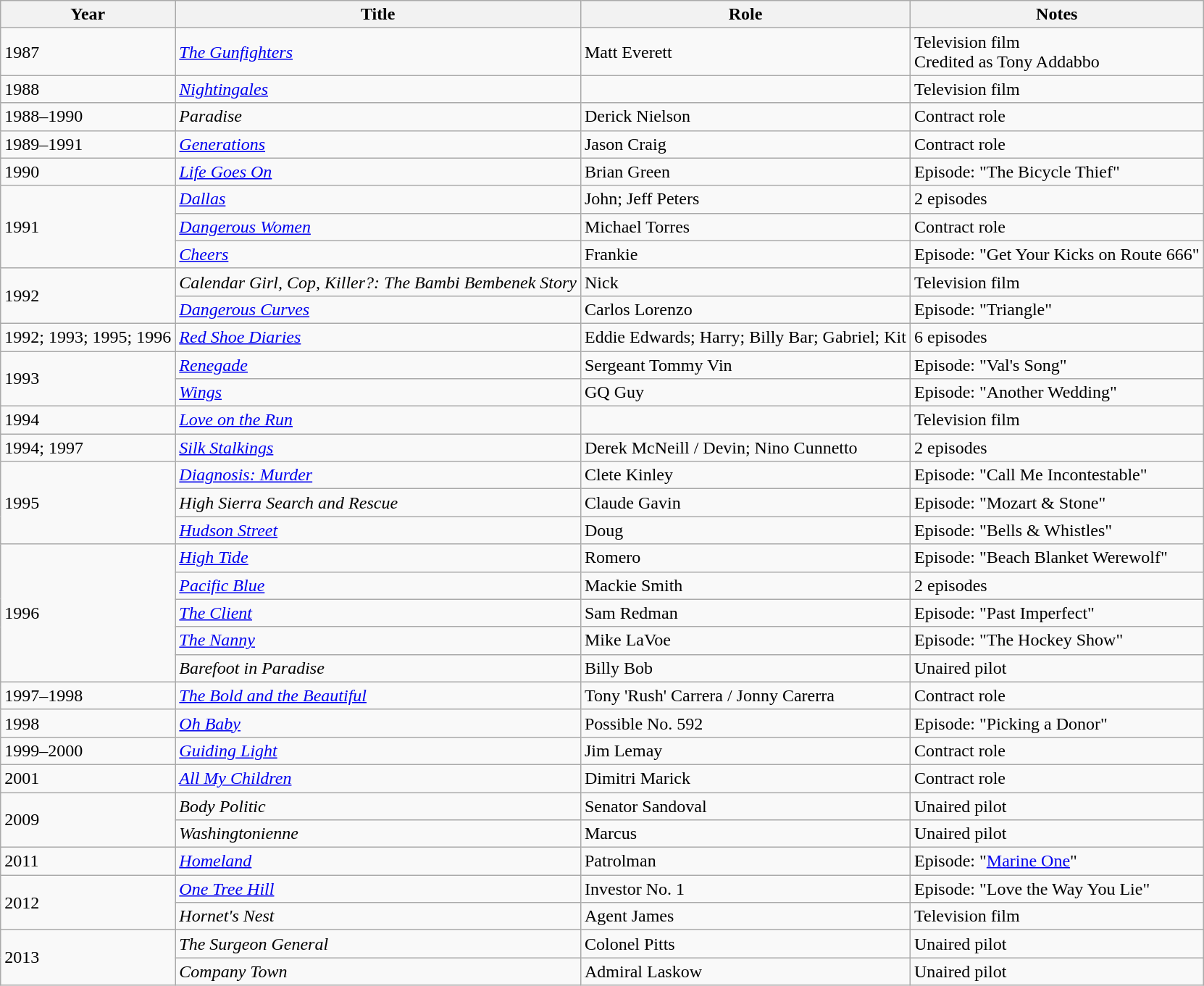<table class="wikitable sortable">
<tr>
<th>Year</th>
<th>Title</th>
<th>Role</th>
<th class="unsortable">Notes</th>
</tr>
<tr>
<td>1987</td>
<td><em><a href='#'>The Gunfighters</a></em></td>
<td>Matt Everett</td>
<td>Television film<br>Credited as Tony Addabbo</td>
</tr>
<tr>
<td>1988</td>
<td><em><a href='#'>Nightingales</a></em></td>
<td></td>
<td>Television film</td>
</tr>
<tr>
<td>1988–1990</td>
<td><em>Paradise</em></td>
<td>Derick Nielson</td>
<td>Contract role</td>
</tr>
<tr>
<td>1989–1991</td>
<td><em><a href='#'>Generations</a></em></td>
<td>Jason Craig</td>
<td>Contract role</td>
</tr>
<tr>
<td>1990</td>
<td><em><a href='#'>Life Goes On</a></em></td>
<td>Brian Green</td>
<td>Episode: "The Bicycle Thief"</td>
</tr>
<tr>
<td rowspan="3">1991</td>
<td><em><a href='#'>Dallas</a></em></td>
<td>John; Jeff Peters</td>
<td>2 episodes</td>
</tr>
<tr>
<td><em><a href='#'>Dangerous Women</a></em></td>
<td>Michael Torres</td>
<td>Contract role</td>
</tr>
<tr>
<td><em><a href='#'>Cheers</a></em></td>
<td>Frankie</td>
<td>Episode: "Get Your Kicks on Route 666"</td>
</tr>
<tr>
<td rowspan="2">1992</td>
<td><em>Calendar Girl, Cop, Killer?: The Bambi Bembenek Story</em></td>
<td>Nick</td>
<td>Television film</td>
</tr>
<tr>
<td><em><a href='#'>Dangerous Curves</a></em></td>
<td>Carlos Lorenzo</td>
<td>Episode: "Triangle"</td>
</tr>
<tr>
<td>1992; 1993; 1995; 1996</td>
<td><em><a href='#'>Red Shoe Diaries</a></em></td>
<td>Eddie Edwards; Harry; Billy Bar; Gabriel; Kit</td>
<td>6 episodes</td>
</tr>
<tr>
<td rowspan="2">1993</td>
<td><em><a href='#'>Renegade</a></em></td>
<td>Sergeant Tommy Vin</td>
<td>Episode: "Val's Song"</td>
</tr>
<tr>
<td><em><a href='#'>Wings</a></em></td>
<td>GQ Guy</td>
<td>Episode: "Another Wedding"</td>
</tr>
<tr>
<td>1994</td>
<td><em><a href='#'>Love on the Run</a></em></td>
<td></td>
<td>Television film</td>
</tr>
<tr>
<td>1994; 1997</td>
<td><em><a href='#'>Silk Stalkings</a></em></td>
<td>Derek McNeill / Devin; Nino Cunnetto</td>
<td>2 episodes</td>
</tr>
<tr>
<td rowspan="3">1995</td>
<td><em><a href='#'>Diagnosis: Murder</a></em></td>
<td>Clete Kinley</td>
<td>Episode: "Call Me Incontestable"</td>
</tr>
<tr>
<td><em>High Sierra Search and Rescue</em></td>
<td>Claude Gavin</td>
<td>Episode: "Mozart & Stone"</td>
</tr>
<tr>
<td><em><a href='#'>Hudson Street</a></em></td>
<td>Doug</td>
<td>Episode: "Bells & Whistles"</td>
</tr>
<tr>
<td rowspan="5">1996</td>
<td><em><a href='#'>High Tide</a></em></td>
<td>Romero</td>
<td>Episode: "Beach Blanket Werewolf"</td>
</tr>
<tr>
<td><em><a href='#'>Pacific Blue</a></em></td>
<td>Mackie Smith</td>
<td>2 episodes</td>
</tr>
<tr>
<td><em><a href='#'>The Client</a></em></td>
<td>Sam Redman</td>
<td>Episode: "Past Imperfect"</td>
</tr>
<tr>
<td><em><a href='#'>The Nanny</a></em></td>
<td>Mike LaVoe</td>
<td>Episode: "The Hockey Show"</td>
</tr>
<tr>
<td><em>Barefoot in Paradise</em></td>
<td>Billy Bob</td>
<td>Unaired pilot</td>
</tr>
<tr>
<td>1997–1998</td>
<td><em><a href='#'>The Bold and the Beautiful</a></em></td>
<td>Tony 'Rush' Carrera / Jonny Carerra</td>
<td>Contract role</td>
</tr>
<tr>
<td>1998</td>
<td><em><a href='#'>Oh Baby</a></em></td>
<td>Possible No. 592</td>
<td>Episode: "Picking a Donor"</td>
</tr>
<tr>
<td>1999–2000</td>
<td><em><a href='#'>Guiding Light</a></em></td>
<td>Jim Lemay</td>
<td>Contract role</td>
</tr>
<tr>
<td>2001</td>
<td><em><a href='#'>All My Children</a></em></td>
<td>Dimitri Marick</td>
<td>Contract role</td>
</tr>
<tr>
<td rowspan="2">2009</td>
<td><em>Body Politic</em></td>
<td>Senator Sandoval</td>
<td>Unaired pilot</td>
</tr>
<tr>
<td><em>Washingtonienne</em></td>
<td>Marcus</td>
<td>Unaired pilot</td>
</tr>
<tr>
<td>2011</td>
<td><em><a href='#'>Homeland</a></em></td>
<td>Patrolman</td>
<td>Episode: "<a href='#'>Marine One</a>"</td>
</tr>
<tr>
<td rowspan="2">2012</td>
<td><em><a href='#'>One Tree Hill</a></em></td>
<td>Investor No. 1</td>
<td>Episode: "Love the Way You Lie"</td>
</tr>
<tr>
<td><em>Hornet's Nest</em></td>
<td>Agent James</td>
<td>Television film</td>
</tr>
<tr>
<td rowspan="2">2013</td>
<td><em>The Surgeon General</em></td>
<td>Colonel Pitts</td>
<td>Unaired pilot</td>
</tr>
<tr>
<td><em>Company Town</em></td>
<td>Admiral Laskow</td>
<td>Unaired pilot</td>
</tr>
</table>
